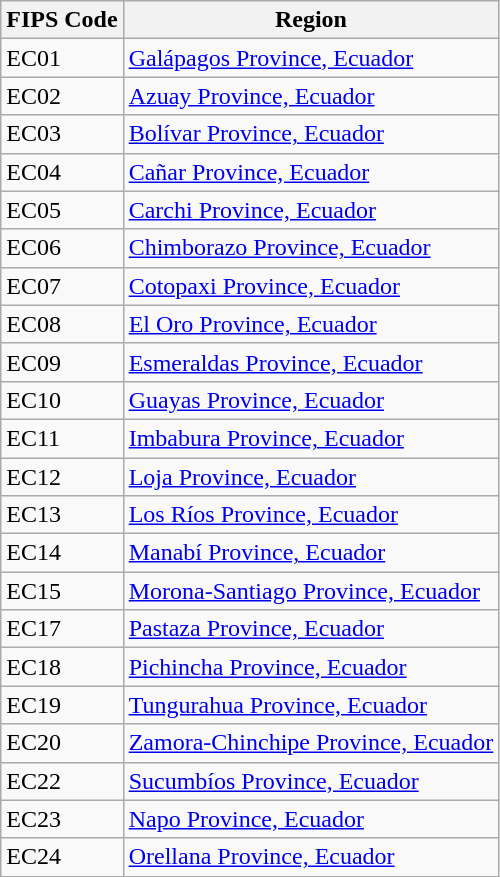<table class="wikitable">
<tr>
<th>FIPS Code</th>
<th>Region</th>
</tr>
<tr>
<td>EC01</td>
<td><a href='#'>Galápagos Province, Ecuador</a></td>
</tr>
<tr>
<td>EC02</td>
<td><a href='#'>Azuay Province, Ecuador</a></td>
</tr>
<tr>
<td>EC03</td>
<td><a href='#'>Bolívar Province, Ecuador</a></td>
</tr>
<tr>
<td>EC04</td>
<td><a href='#'>Cañar Province, Ecuador</a></td>
</tr>
<tr>
<td>EC05</td>
<td><a href='#'>Carchi Province, Ecuador</a></td>
</tr>
<tr>
<td>EC06</td>
<td><a href='#'>Chimborazo Province, Ecuador</a></td>
</tr>
<tr>
<td>EC07</td>
<td><a href='#'>Cotopaxi Province, Ecuador</a></td>
</tr>
<tr>
<td>EC08</td>
<td><a href='#'>El Oro Province, Ecuador</a></td>
</tr>
<tr>
<td>EC09</td>
<td><a href='#'>Esmeraldas Province, Ecuador</a></td>
</tr>
<tr>
<td>EC10</td>
<td><a href='#'>Guayas Province, Ecuador</a></td>
</tr>
<tr>
<td>EC11</td>
<td><a href='#'>Imbabura Province, Ecuador</a></td>
</tr>
<tr>
<td>EC12</td>
<td><a href='#'>Loja Province, Ecuador</a></td>
</tr>
<tr>
<td>EC13</td>
<td><a href='#'>Los Ríos Province, Ecuador</a></td>
</tr>
<tr>
<td>EC14</td>
<td><a href='#'>Manabí Province, Ecuador</a></td>
</tr>
<tr>
<td>EC15</td>
<td><a href='#'>Morona-Santiago Province, Ecuador</a></td>
</tr>
<tr>
<td>EC17</td>
<td><a href='#'>Pastaza Province, Ecuador</a></td>
</tr>
<tr>
<td>EC18</td>
<td><a href='#'>Pichincha Province, Ecuador</a></td>
</tr>
<tr>
<td>EC19</td>
<td><a href='#'>Tungurahua Province, Ecuador</a></td>
</tr>
<tr>
<td>EC20</td>
<td><a href='#'>Zamora-Chinchipe Province, Ecuador</a></td>
</tr>
<tr>
<td>EC22</td>
<td><a href='#'>Sucumbíos Province, Ecuador</a></td>
</tr>
<tr>
<td>EC23</td>
<td><a href='#'>Napo Province, Ecuador</a></td>
</tr>
<tr>
<td>EC24</td>
<td><a href='#'>Orellana Province, Ecuador</a></td>
</tr>
</table>
